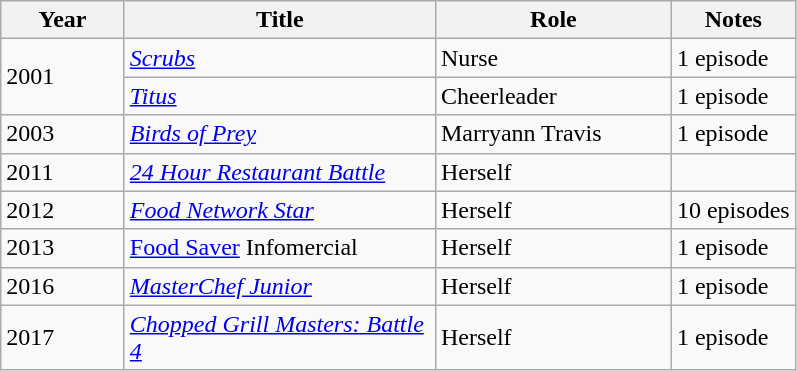<table class="wikitable sortable">
<tr>
<th width="75px">Year</th>
<th width="200px">Title</th>
<th width="150px">Role</th>
<th>Notes</th>
</tr>
<tr>
<td rowspan = "2">2001</td>
<td><em><a href='#'>Scrubs</a></em></td>
<td>Nurse</td>
<td>1 episode</td>
</tr>
<tr>
<td><em><a href='#'>Titus</a></em></td>
<td>Cheerleader</td>
<td>1 episode</td>
</tr>
<tr>
<td>2003</td>
<td><em><a href='#'>Birds of Prey</a></em></td>
<td>Marryann Travis</td>
<td>1 episode</td>
</tr>
<tr>
<td>2011</td>
<td><em><a href='#'>24 Hour Restaurant Battle</a></em></td>
<td>Herself</td>
<td></td>
</tr>
<tr>
<td>2012</td>
<td><em><a href='#'>Food Network Star</a></em></td>
<td>Herself</td>
<td>10 episodes</td>
</tr>
<tr>
<td>2013</td>
<td><a href='#'>Food Saver</a> Infomercial</td>
<td>Herself</td>
<td>1 episode</td>
</tr>
<tr>
<td>2016</td>
<td><em><a href='#'>MasterChef Junior</a></em></td>
<td>Herself</td>
<td>1 episode</td>
</tr>
<tr>
<td>2017</td>
<td><em><a href='#'>Chopped Grill Masters: Battle 4</a></em></td>
<td>Herself</td>
<td>1 episode</td>
</tr>
</table>
